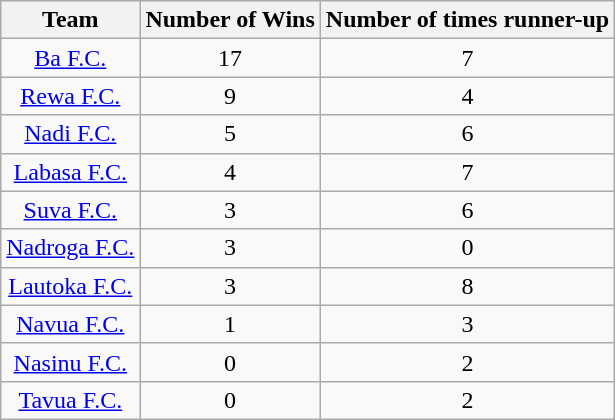<table class="wikitable sortable">
<tr ---- align="center">
<th>Team</th>
<th>Number of Wins</th>
<th>Number of times runner-up</th>
</tr>
<tr ---- align="center">
<td><a href='#'>Ba F.C.</a></td>
<td>17</td>
<td>7</td>
</tr>
<tr ---- align="center">
<td><a href='#'>Rewa F.C.</a></td>
<td>9</td>
<td>4</td>
</tr>
<tr ---- align="center">
<td><a href='#'>Nadi F.C.</a></td>
<td>5</td>
<td>6</td>
</tr>
<tr ---- align="center">
<td><a href='#'>Labasa F.C.</a></td>
<td>4</td>
<td>7</td>
</tr>
<tr ---- align="center">
<td><a href='#'>Suva F.C.</a></td>
<td>3</td>
<td>6</td>
</tr>
<tr ---- align="center">
<td><a href='#'>Nadroga F.C.</a></td>
<td>3</td>
<td>0</td>
</tr>
<tr ---- align="center">
<td><a href='#'>Lautoka F.C.</a></td>
<td>3</td>
<td>8</td>
</tr>
<tr ---- align="center">
<td><a href='#'>Navua F.C.</a></td>
<td>1</td>
<td>3</td>
</tr>
<tr ---- align="center">
<td><a href='#'>Nasinu F.C.</a></td>
<td>0</td>
<td>2</td>
</tr>
<tr ---- align="center">
<td><a href='#'>Tavua F.C.</a></td>
<td>0</td>
<td>2</td>
</tr>
</table>
